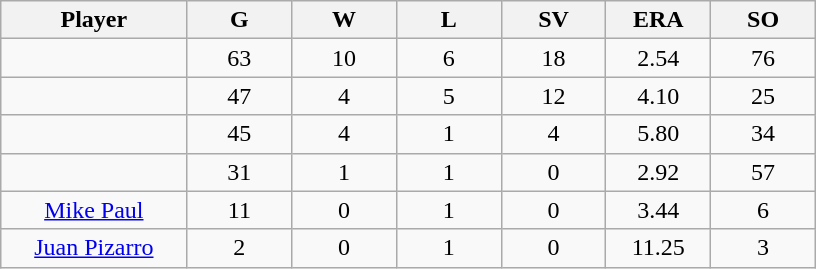<table class="wikitable sortable">
<tr>
<th bgcolor="#DDDDFF" width="16%">Player</th>
<th bgcolor="#DDDDFF" width="9%">G</th>
<th bgcolor="#DDDDFF" width="9%">W</th>
<th bgcolor="#DDDDFF" width="9%">L</th>
<th bgcolor="#DDDDFF" width="9%">SV</th>
<th bgcolor="#DDDDFF" width="9%">ERA</th>
<th bgcolor="#DDDDFF" width="9%">SO</th>
</tr>
<tr align="center">
<td></td>
<td>63</td>
<td>10</td>
<td>6</td>
<td>18</td>
<td>2.54</td>
<td>76</td>
</tr>
<tr align="center">
<td></td>
<td>47</td>
<td>4</td>
<td>5</td>
<td>12</td>
<td>4.10</td>
<td>25</td>
</tr>
<tr align="center">
<td></td>
<td>45</td>
<td>4</td>
<td>1</td>
<td>4</td>
<td>5.80</td>
<td>34</td>
</tr>
<tr align="center">
<td></td>
<td>31</td>
<td>1</td>
<td>1</td>
<td>0</td>
<td>2.92</td>
<td>57</td>
</tr>
<tr align="center">
<td><a href='#'>Mike Paul</a></td>
<td>11</td>
<td>0</td>
<td>1</td>
<td>0</td>
<td>3.44</td>
<td>6</td>
</tr>
<tr align=center>
<td><a href='#'>Juan Pizarro</a></td>
<td>2</td>
<td>0</td>
<td>1</td>
<td>0</td>
<td>11.25</td>
<td>3</td>
</tr>
</table>
